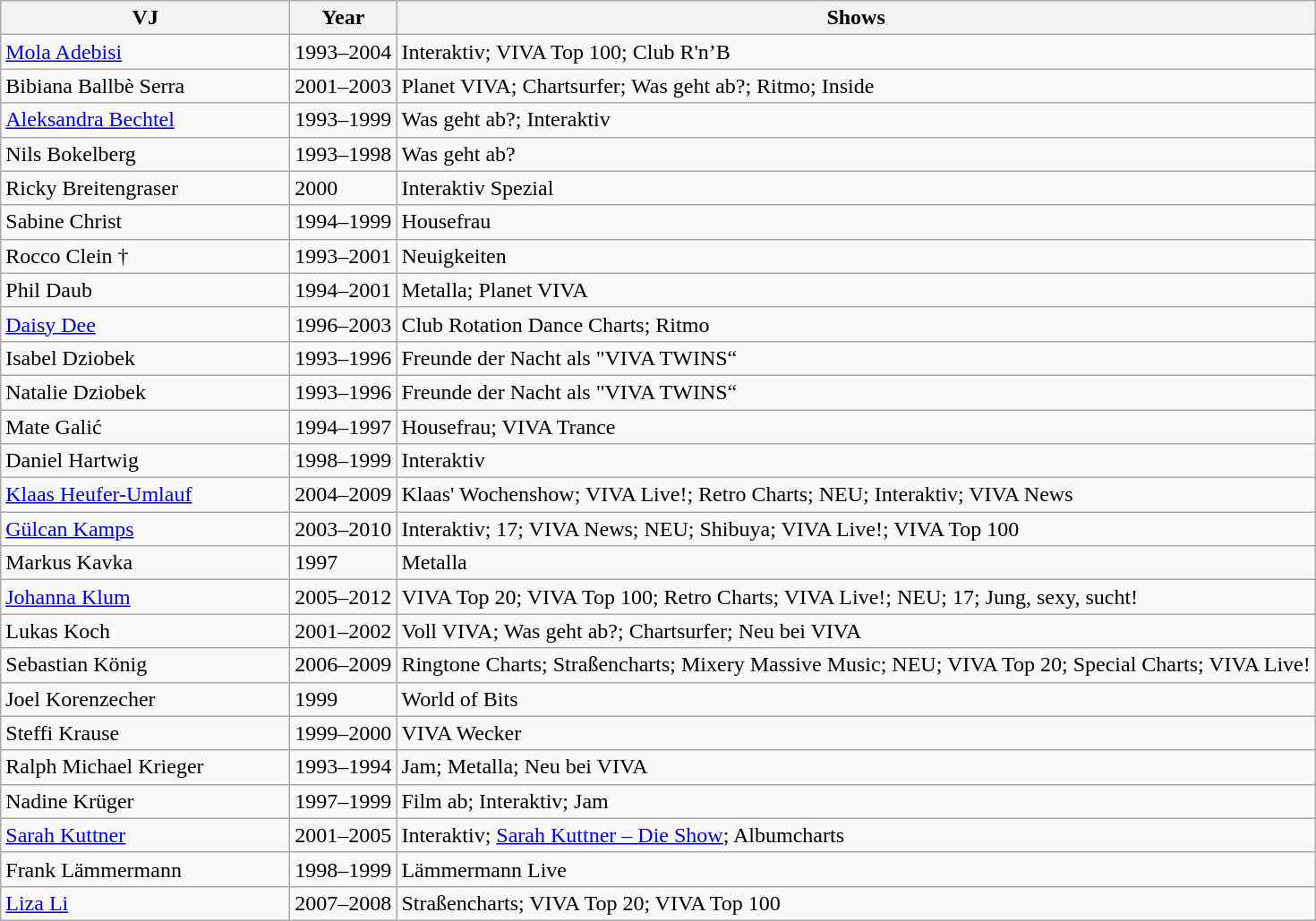<table class="wikitable sortable">
<tr>
<th style="width:13em;">VJ</th>
<th>Year</th>
<th>Shows</th>
</tr>
<tr>
<td><a href='#'>Mola Adebisi</a></td>
<td>1993–2004</td>
<td>Interaktiv; VIVA Top 100; Club R'n’B</td>
</tr>
<tr>
<td>Bibiana Ballbè Serra</td>
<td>2001–2003</td>
<td>Planet VIVA; Chartsurfer; Was geht ab?; Ritmo; Inside</td>
</tr>
<tr>
<td><a href='#'>Aleksandra Bechtel</a></td>
<td>1993–1999</td>
<td>Was geht ab?; Interaktiv</td>
</tr>
<tr>
<td>Nils Bokelberg</td>
<td>1993–1998</td>
<td>Was geht ab?</td>
</tr>
<tr>
<td>Ricky Breitengraser</td>
<td>2000</td>
<td>Interaktiv Spezial</td>
</tr>
<tr>
<td>Sabine Christ</td>
<td>1994–1999</td>
<td>Housefrau</td>
</tr>
<tr>
<td>Rocco Clein †<br></td>
<td>1993–2001</td>
<td>Neuigkeiten</td>
</tr>
<tr>
<td>Phil Daub</td>
<td>1994–2001</td>
<td>Metalla; Planet VIVA</td>
</tr>
<tr>
<td><a href='#'>Daisy Dee</a> <br></td>
<td>1996–2003</td>
<td>Club Rotation Dance Charts; Ritmo</td>
</tr>
<tr>
<td>Isabel Dziobek</td>
<td>1993–1996</td>
<td>Freunde der Nacht als "VIVA TWINS“</td>
</tr>
<tr>
<td>Natalie Dziobek</td>
<td>1993–1996</td>
<td>Freunde der Nacht als "VIVA TWINS“</td>
</tr>
<tr>
<td>Mate Galić</td>
<td>1994–1997</td>
<td>Housefrau; VIVA Trance</td>
</tr>
<tr>
<td>Daniel Hartwig</td>
<td>1998–1999</td>
<td>Interaktiv</td>
</tr>
<tr>
<td><a href='#'>Klaas Heufer-Umlauf</a></td>
<td>2004–2009</td>
<td>Klaas' Wochenshow; VIVA Live!; Retro Charts; NEU; Interaktiv; VIVA News</td>
</tr>
<tr>
<td><a href='#'>Gülcan Kamps</a></td>
<td>2003–2010</td>
<td>Interaktiv; 17; VIVA News; NEU; Shibuya; VIVA Live!; VIVA Top 100</td>
</tr>
<tr>
<td>Markus Kavka</td>
<td>1997</td>
<td>Metalla</td>
</tr>
<tr>
<td><a href='#'>Johanna Klum</a></td>
<td>2005–2012</td>
<td>VIVA Top 20; VIVA Top 100; Retro Charts; VIVA Live!; NEU; 17; Jung, sexy, sucht!</td>
</tr>
<tr>
<td>Lukas Koch</td>
<td>2001–2002</td>
<td>Voll VIVA; Was geht ab?; Chartsurfer; Neu bei VIVA</td>
</tr>
<tr>
<td>Sebastian König</td>
<td>2006–2009</td>
<td>Ringtone Charts; Straßencharts; Mixery Massive Music; NEU; VIVA Top 20; Special Charts; VIVA Live!</td>
</tr>
<tr>
<td>Joel Korenzecher</td>
<td>1999</td>
<td>World of Bits</td>
</tr>
<tr>
<td>Steffi Krause</td>
<td>1999–2000</td>
<td>VIVA Wecker</td>
</tr>
<tr>
<td>Ralph Michael Krieger</td>
<td>1993–1994</td>
<td>Jam; Metalla; Neu bei VIVA</td>
</tr>
<tr>
<td>Nadine Krüger</td>
<td>1997–1999</td>
<td>Film ab; Interaktiv; Jam</td>
</tr>
<tr>
<td><a href='#'>Sarah Kuttner</a></td>
<td>2001–2005</td>
<td>Interaktiv; <a href='#'>Sarah Kuttner – Die Show</a>; Albumcharts</td>
</tr>
<tr>
<td>Frank Lämmermann</td>
<td>1998–1999</td>
<td>Lämmermann Live</td>
</tr>
<tr>
<td><a href='#'>Liza Li</a></td>
<td>2007–2008</td>
<td>Straßencharts; VIVA Top 20; VIVA Top 100</td>
</tr>
</table>
